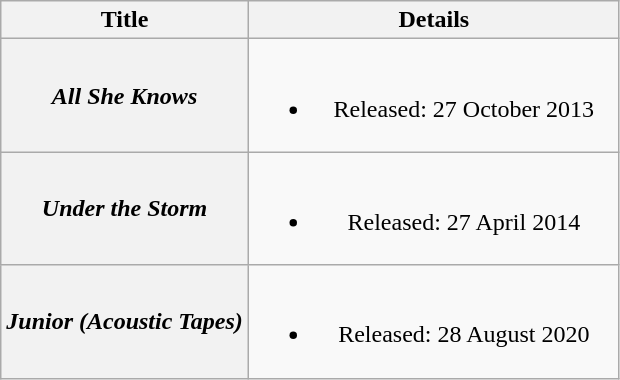<table class="wikitable plainrowheaders" style="text-align:center;">
<tr>
<th scope="col">Title</th>
<th scope="col" style="width:240px;">Details</th>
</tr>
<tr>
<th scope="row"><em>All She Knows</em></th>
<td><br><ul><li>Released: 27 October 2013</li></ul></td>
</tr>
<tr>
<th scope="row"><em>Under the Storm</em></th>
<td><br><ul><li>Released: 27 April 2014</li></ul></td>
</tr>
<tr>
<th><em>Junior (Acoustic Tapes)</em></th>
<td><br><ul><li>Released: 28 August 2020</li></ul></td>
</tr>
</table>
